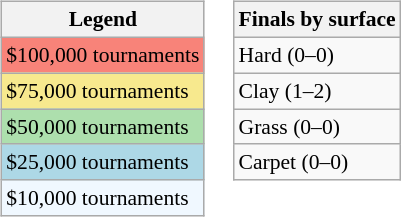<table>
<tr valign=top>
<td><br><table class="wikitable" style=font-size:90%>
<tr>
<th>Legend</th>
</tr>
<tr style="background:#f88379;">
<td>$100,000 tournaments</td>
</tr>
<tr style="background:#f7e98e;">
<td>$75,000 tournaments</td>
</tr>
<tr style="background:#addfad;">
<td>$50,000 tournaments</td>
</tr>
<tr style="background:lightblue;">
<td>$25,000 tournaments</td>
</tr>
<tr style="background:#f0f8ff;">
<td>$10,000 tournaments</td>
</tr>
</table>
</td>
<td><br><table class="wikitable" style=font-size:90%>
<tr>
<th>Finals by surface</th>
</tr>
<tr>
<td>Hard (0–0)</td>
</tr>
<tr>
<td>Clay (1–2)</td>
</tr>
<tr>
<td>Grass (0–0)</td>
</tr>
<tr>
<td>Carpet (0–0)</td>
</tr>
</table>
</td>
</tr>
</table>
